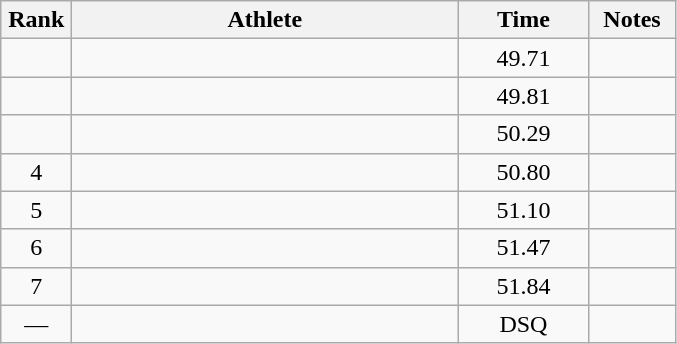<table class="wikitable" style="text-align:center">
<tr>
<th width=40>Rank</th>
<th width=250>Athlete</th>
<th width=80>Time</th>
<th width=50>Notes</th>
</tr>
<tr>
<td></td>
<td align=left></td>
<td>49.71</td>
<td></td>
</tr>
<tr>
<td></td>
<td align=left></td>
<td>49.81</td>
<td></td>
</tr>
<tr>
<td></td>
<td align=left></td>
<td>50.29</td>
<td></td>
</tr>
<tr>
<td>4</td>
<td align=left></td>
<td>50.80</td>
<td></td>
</tr>
<tr>
<td>5</td>
<td align=left></td>
<td>51.10</td>
<td></td>
</tr>
<tr>
<td>6</td>
<td align=left></td>
<td>51.47</td>
<td></td>
</tr>
<tr>
<td>7</td>
<td align=left></td>
<td>51.84</td>
<td></td>
</tr>
<tr>
<td>—</td>
<td align=left></td>
<td>DSQ</td>
<td></td>
</tr>
</table>
